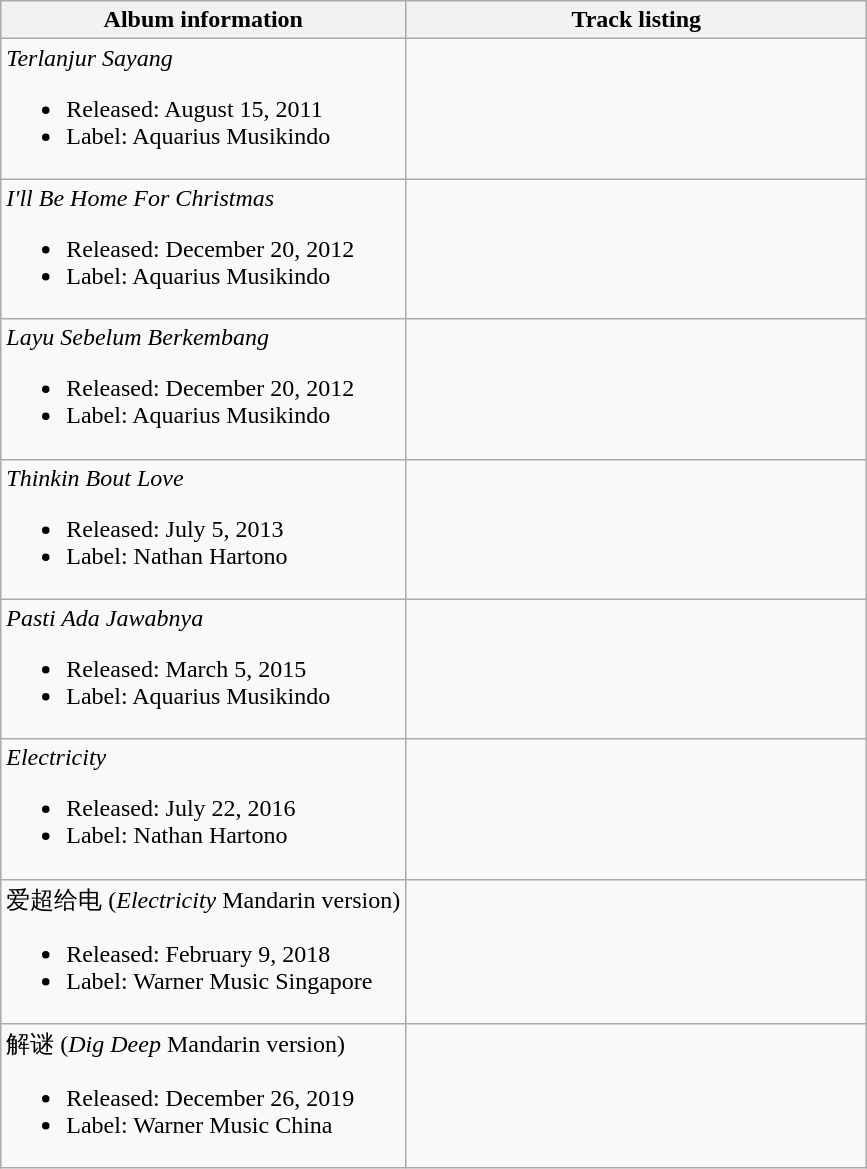<table class="wikitable sortable">
<tr>
<th>Album information</th>
<th align="center" width="300px">Track listing</th>
</tr>
<tr>
<td><em>Terlanjur Sayang</em><br><ul><li>Released: August 15, 2011</li><li>Label: Aquarius Musikindo</li></ul></td>
<td style="font-size: 85%;"></td>
</tr>
<tr>
<td><em>I'll Be Home For Christmas</em><br><ul><li>Released: December 20, 2012</li><li>Label: Aquarius Musikindo</li></ul></td>
<td style="font-size: 85%;"></td>
</tr>
<tr>
<td><em>Layu Sebelum Berkembang</em><br><ul><li>Released: December 20, 2012</li><li>Label: Aquarius Musikindo</li></ul></td>
<td style="font-size: 85%;"></td>
</tr>
<tr>
<td><em>Thinkin Bout Love</em><br><ul><li>Released: July 5, 2013</li><li>Label: Nathan Hartono</li></ul></td>
<td style="font-size: 85%;"></td>
</tr>
<tr>
<td><em>Pasti Ada Jawabnya</em><br><ul><li>Released: March 5, 2015</li><li>Label: Aquarius Musikindo</li></ul></td>
<td style="font-size: 85%;"></td>
</tr>
<tr>
<td><em>Electricity</em><br><ul><li>Released: July 22, 2016</li><li>Label: Nathan Hartono</li></ul></td>
<td style="font-size: 85%;"></td>
</tr>
<tr>
<td>爱超给电 (<em>Electricity</em> Mandarin version)<br><ul><li>Released: February 9, 2018</li><li>Label: Warner Music Singapore</li></ul></td>
<td style="font-size: 85%;"></td>
</tr>
<tr>
<td>解谜 (<em>Dig Deep</em> Mandarin version)<br><ul><li>Released: December 26, 2019</li><li>Label: Warner Music China</li></ul></td>
<td style="font-size: 85%;"></td>
</tr>
</table>
